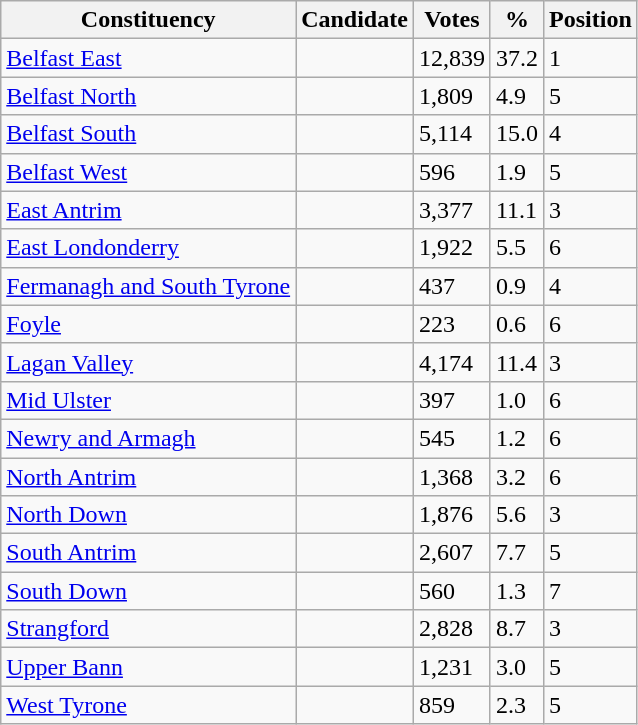<table class="wikitable sortable">
<tr>
<th>Constituency</th>
<th>Candidate</th>
<th>Votes</th>
<th>%</th>
<th>Position</th>
</tr>
<tr>
<td><a href='#'>Belfast East</a></td>
<td></td>
<td>12,839</td>
<td>37.2</td>
<td>1</td>
</tr>
<tr>
<td><a href='#'>Belfast North</a></td>
<td></td>
<td>1,809</td>
<td>4.9</td>
<td>5</td>
</tr>
<tr>
<td><a href='#'>Belfast South</a></td>
<td></td>
<td>5,114</td>
<td>15.0</td>
<td>4</td>
</tr>
<tr>
<td><a href='#'>Belfast West</a></td>
<td></td>
<td>596</td>
<td>1.9</td>
<td>5</td>
</tr>
<tr>
<td><a href='#'>East Antrim</a></td>
<td></td>
<td>3,377</td>
<td>11.1</td>
<td>3</td>
</tr>
<tr>
<td><a href='#'>East Londonderry</a></td>
<td></td>
<td>1,922</td>
<td>5.5</td>
<td>6</td>
</tr>
<tr>
<td><a href='#'>Fermanagh and South Tyrone</a></td>
<td></td>
<td>437</td>
<td>0.9</td>
<td>4</td>
</tr>
<tr>
<td><a href='#'>Foyle</a></td>
<td></td>
<td>223</td>
<td>0.6</td>
<td>6</td>
</tr>
<tr>
<td><a href='#'>Lagan Valley</a></td>
<td></td>
<td>4,174</td>
<td>11.4</td>
<td>3</td>
</tr>
<tr>
<td><a href='#'>Mid Ulster</a></td>
<td></td>
<td>397</td>
<td>1.0</td>
<td>6</td>
</tr>
<tr>
<td><a href='#'>Newry and Armagh</a></td>
<td></td>
<td>545</td>
<td>1.2</td>
<td>6</td>
</tr>
<tr>
<td><a href='#'>North Antrim</a></td>
<td></td>
<td>1,368</td>
<td>3.2</td>
<td>6</td>
</tr>
<tr>
<td><a href='#'>North Down</a></td>
<td></td>
<td>1,876</td>
<td>5.6</td>
<td>3</td>
</tr>
<tr>
<td><a href='#'>South Antrim</a></td>
<td></td>
<td>2,607</td>
<td>7.7</td>
<td>5</td>
</tr>
<tr>
<td><a href='#'>South Down</a></td>
<td></td>
<td>560</td>
<td>1.3</td>
<td>7</td>
</tr>
<tr>
<td><a href='#'>Strangford</a></td>
<td></td>
<td>2,828</td>
<td>8.7</td>
<td>3</td>
</tr>
<tr>
<td><a href='#'>Upper Bann</a></td>
<td></td>
<td>1,231</td>
<td>3.0</td>
<td>5</td>
</tr>
<tr>
<td><a href='#'>West Tyrone</a></td>
<td></td>
<td>859</td>
<td>2.3</td>
<td>5</td>
</tr>
</table>
